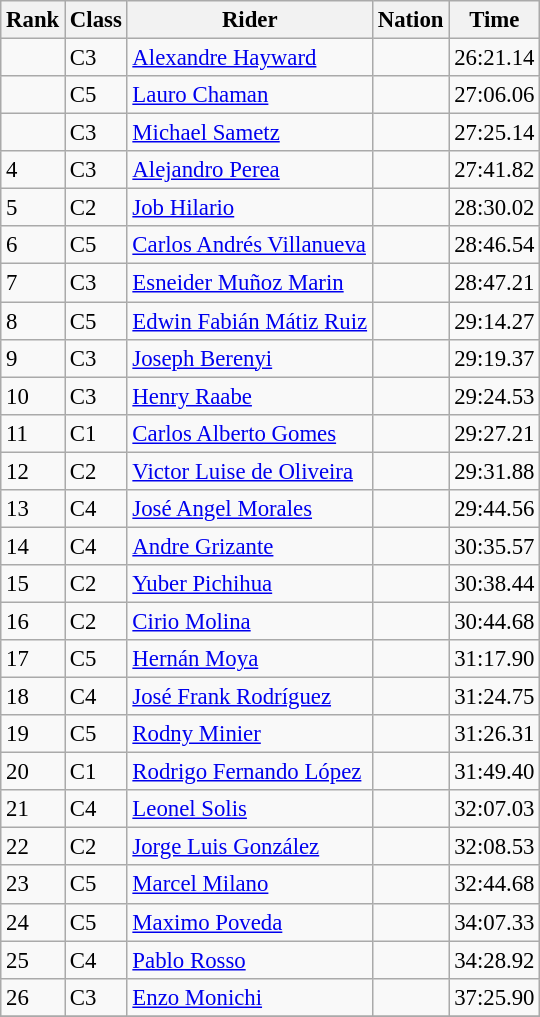<table class="wikitable sortable" style="font-size:95%" style="width:35em;" style="text-align:center">
<tr>
<th>Rank</th>
<th>Class</th>
<th>Rider</th>
<th>Nation</th>
<th>Time</th>
</tr>
<tr>
<td></td>
<td>C3</td>
<td align=left><a href='#'>Alexandre Hayward</a></td>
<td align=left></td>
<td>26:21.14</td>
</tr>
<tr>
<td></td>
<td>C5</td>
<td align=left><a href='#'>Lauro Chaman</a></td>
<td align=left></td>
<td>27:06.06</td>
</tr>
<tr>
<td></td>
<td>C3</td>
<td align=left><a href='#'>Michael Sametz</a></td>
<td align=left></td>
<td>27:25.14</td>
</tr>
<tr>
<td>4</td>
<td>C3</td>
<td align=left><a href='#'>Alejandro Perea</a></td>
<td align=left></td>
<td>27:41.82</td>
</tr>
<tr>
<td>5</td>
<td>C2</td>
<td align=left><a href='#'>Job Hilario</a></td>
<td align=left></td>
<td>28:30.02</td>
</tr>
<tr>
<td>6</td>
<td>C5</td>
<td align=left><a href='#'>Carlos Andrés Villanueva</a></td>
<td align=left></td>
<td>28:46.54</td>
</tr>
<tr>
<td>7</td>
<td>C3</td>
<td align=left><a href='#'>Esneider Muñoz Marin</a></td>
<td align=left></td>
<td>28:47.21</td>
</tr>
<tr>
<td>8</td>
<td>C5</td>
<td align=left><a href='#'>Edwin Fabián Mátiz Ruiz</a></td>
<td align=left></td>
<td>29:14.27</td>
</tr>
<tr>
<td>9</td>
<td>C3</td>
<td align=left><a href='#'>Joseph Berenyi</a></td>
<td align=left></td>
<td>29:19.37</td>
</tr>
<tr>
<td>10</td>
<td>C3</td>
<td align=left><a href='#'>Henry Raabe</a></td>
<td align=left></td>
<td>29:24.53</td>
</tr>
<tr>
<td>11</td>
<td>C1</td>
<td align=left><a href='#'>Carlos Alberto Gomes</a></td>
<td align=left></td>
<td>29:27.21</td>
</tr>
<tr>
<td>12</td>
<td>C2</td>
<td align=left><a href='#'>Victor Luise de Oliveira</a></td>
<td align=left></td>
<td>29:31.88</td>
</tr>
<tr>
<td>13</td>
<td>C4</td>
<td align=left><a href='#'>José Angel Morales</a></td>
<td align=left></td>
<td>29:44.56</td>
</tr>
<tr>
<td>14</td>
<td>C4</td>
<td align=left><a href='#'>Andre Grizante</a></td>
<td align=left></td>
<td>30:35.57</td>
</tr>
<tr>
<td>15</td>
<td>C2</td>
<td align=left><a href='#'>Yuber Pichihua</a></td>
<td align=left></td>
<td>30:38.44</td>
</tr>
<tr>
<td>16</td>
<td>C2</td>
<td align=left><a href='#'>Cirio Molina</a></td>
<td align=left></td>
<td>30:44.68</td>
</tr>
<tr>
<td>17</td>
<td>C5</td>
<td align=left><a href='#'>Hernán Moya</a></td>
<td align=left></td>
<td>31:17.90</td>
</tr>
<tr>
<td>18</td>
<td>C4</td>
<td align=left><a href='#'>José Frank Rodríguez</a></td>
<td align=left></td>
<td>31:24.75</td>
</tr>
<tr>
<td>19</td>
<td>C5</td>
<td align=left><a href='#'>Rodny Minier</a></td>
<td align=left></td>
<td>31:26.31</td>
</tr>
<tr>
<td>20</td>
<td>C1</td>
<td align=left><a href='#'>Rodrigo Fernando López</a></td>
<td align=left></td>
<td>31:49.40</td>
</tr>
<tr>
<td>21</td>
<td>C4</td>
<td align=left><a href='#'>Leonel Solis</a></td>
<td align=left></td>
<td>32:07.03</td>
</tr>
<tr>
<td>22</td>
<td>C2</td>
<td align=left><a href='#'>Jorge Luis González</a></td>
<td align=left></td>
<td>32:08.53</td>
</tr>
<tr>
<td>23</td>
<td>C5</td>
<td align=left><a href='#'>Marcel Milano</a></td>
<td align=left></td>
<td>32:44.68</td>
</tr>
<tr>
<td>24</td>
<td>C5</td>
<td align=left><a href='#'>Maximo Poveda</a></td>
<td align=left></td>
<td>34:07.33</td>
</tr>
<tr>
<td>25</td>
<td>C4</td>
<td align=left><a href='#'>Pablo Rosso</a></td>
<td align=left></td>
<td>34:28.92</td>
</tr>
<tr>
<td>26</td>
<td>C3</td>
<td align=left><a href='#'>Enzo Monichi</a></td>
<td align=left></td>
<td>37:25.90</td>
</tr>
<tr>
</tr>
</table>
